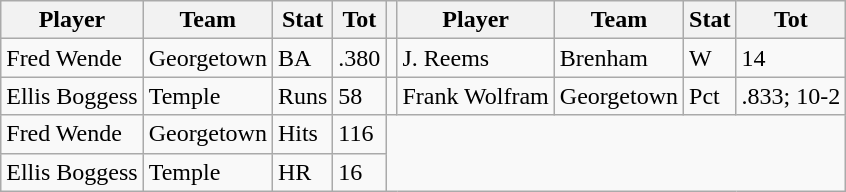<table class="wikitable">
<tr>
<th>Player</th>
<th>Team</th>
<th>Stat</th>
<th>Tot</th>
<th></th>
<th>Player</th>
<th>Team</th>
<th>Stat</th>
<th>Tot</th>
</tr>
<tr>
<td>Fred Wende</td>
<td>Georgetown</td>
<td>BA</td>
<td>.380</td>
<td></td>
<td>J. Reems</td>
<td>Brenham</td>
<td>W</td>
<td>14</td>
</tr>
<tr>
<td>Ellis Boggess</td>
<td>Temple</td>
<td>Runs</td>
<td>58</td>
<td></td>
<td>Frank Wolfram</td>
<td>Georgetown</td>
<td>Pct</td>
<td>.833; 10-2</td>
</tr>
<tr>
<td>Fred Wende</td>
<td>Georgetown</td>
<td>Hits</td>
<td>116</td>
</tr>
<tr>
<td>Ellis Boggess</td>
<td>Temple</td>
<td>HR</td>
<td>16</td>
</tr>
</table>
